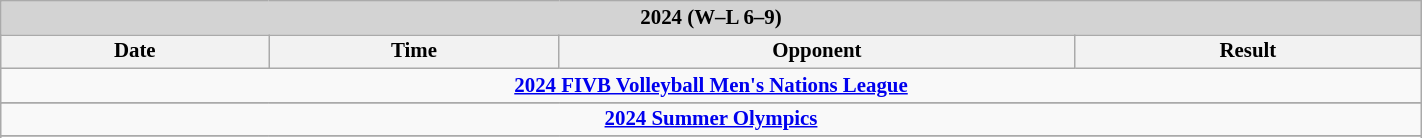<table class="wikitable collapsible collapsed" style="font-size:87%; width:75%;">
<tr>
<td style="text-align: center;" colspan=12 bgcolor="lightgrey"><strong>2024 (W–L 6–9)</strong></td>
</tr>
<tr>
<th>Date</th>
<th>Time</th>
<th colspan=3>Opponent</th>
<th colspan=7>Result</th>
</tr>
<tr>
<td style="text-align: center;" colspan=12><strong><a href='#'>2024 FIVB Volleyball Men's Nations League</a></strong></td>
</tr>
<tr>
</tr>
<tr bgcolor=#CCFFCC>
</tr>
<tr bgcolor=#ffcccc>
</tr>
<tr bgcolor=#ffcccc>
</tr>
<tr bgcolor=#ffcccc>
</tr>
<tr bgcolor=#CCFFCC>
</tr>
<tr bgcolor=#ffcccc>
</tr>
<tr bgcolor=#ffcccc>
</tr>
<tr bgcolor=#CCFFCC>
</tr>
<tr bgcolor=#CCFFCC>
</tr>
<tr bgcolor=#CCFFCC>
</tr>
<tr bgcolor=#ffcccc>
</tr>
<tr bgcolor=#ffcccc>
</tr>
<tr>
<td style="text-align: center;" colspan=12><strong><a href='#'>2024 Summer Olympics</a></strong></td>
</tr>
<tr>
</tr>
<tr bgcolor=#ffcccc >
</tr>
<tr>
</tr>
<tr bgcolor=#ffcccc >
</tr>
<tr bgcolor=#CCFFCC>
</tr>
</table>
